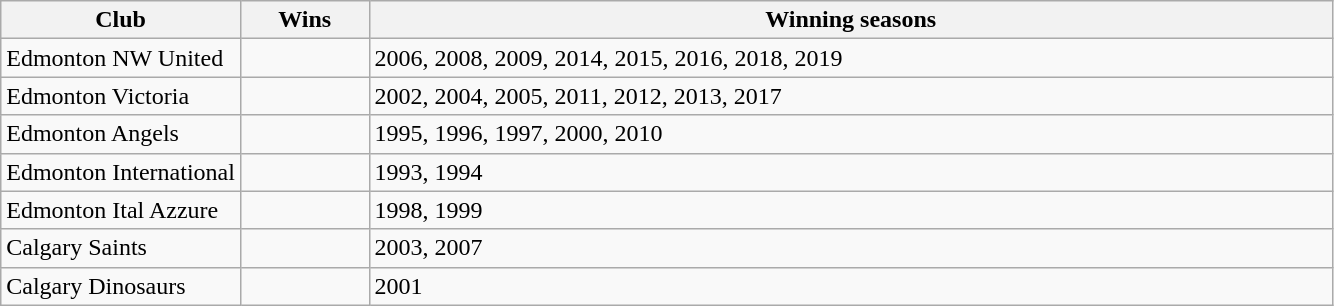<table class="wikitable">
<tr>
<th style="width:18%;">Club</th>
<th>Wins</th>
<th>Winning seasons</th>
</tr>
<tr>
<td>Edmonton NW United</td>
<td></td>
<td>2006, 2008, 2009, 2014, 2015, 2016, 2018, 2019</td>
</tr>
<tr>
<td>Edmonton Victoria</td>
<td></td>
<td>2002, 2004, 2005, 2011, 2012, 2013, 2017</td>
</tr>
<tr>
<td>Edmonton Angels</td>
<td></td>
<td>1995, 1996, 1997, 2000, 2010</td>
</tr>
<tr>
<td>Edmonton International</td>
<td></td>
<td>1993, 1994</td>
</tr>
<tr>
<td>Edmonton Ital Azzure</td>
<td></td>
<td>1998, 1999</td>
</tr>
<tr>
<td>Calgary Saints</td>
<td></td>
<td>2003, 2007</td>
</tr>
<tr>
<td>Calgary Dinosaurs</td>
<td></td>
<td>2001</td>
</tr>
</table>
